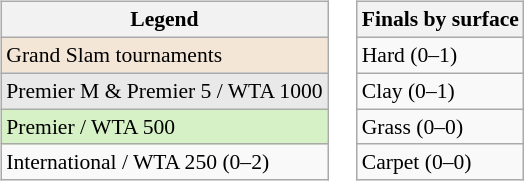<table>
<tr valign=top>
<td><br><table class=wikitable style="font-size:90%">
<tr>
<th>Legend</th>
</tr>
<tr>
<td style="background:#f3e6d7;">Grand Slam tournaments</td>
</tr>
<tr>
<td style="background:#e9e9e9;">Premier M & Premier 5 / WTA 1000</td>
</tr>
<tr>
<td style="background:#d5f1c5;">Premier / WTA 500</td>
</tr>
<tr>
<td>International / WTA 250 (0–2)</td>
</tr>
</table>
</td>
<td><br><table class=wikitable style="font-size:90%">
<tr>
<th>Finals by surface</th>
</tr>
<tr>
<td>Hard (0–1)</td>
</tr>
<tr>
<td>Clay (0–1)</td>
</tr>
<tr>
<td>Grass (0–0)</td>
</tr>
<tr>
<td>Carpet (0–0)</td>
</tr>
</table>
</td>
</tr>
</table>
